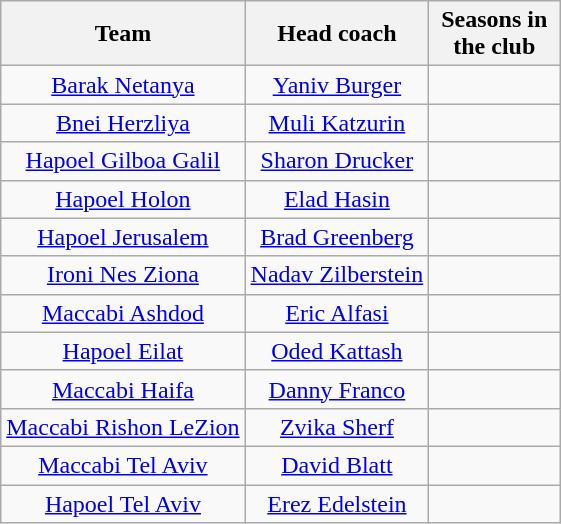<table class="wikitable" style="text-align: center">
<tr>
<th>Team</th>
<th>Head coach</th>
<th width=80>Seasons in the club</th>
</tr>
<tr>
<td><a href='#'>Barak Netanya</a></td>
<td><a href='#'>Yaniv Burger</a></td>
<td></td>
</tr>
<tr>
<td><a href='#'>Bnei Herzliya</a></td>
<td><a href='#'>Muli Katzurin</a></td>
<td></td>
</tr>
<tr>
<td><a href='#'>Hapoel Gilboa Galil</a></td>
<td><a href='#'>Sharon Drucker</a></td>
<td></td>
</tr>
<tr>
<td><a href='#'>Hapoel Holon</a></td>
<td><a href='#'>Elad Hasin</a></td>
<td></td>
</tr>
<tr>
<td><a href='#'>Hapoel Jerusalem</a></td>
<td><a href='#'>Brad Greenberg</a></td>
<td></td>
</tr>
<tr>
<td><a href='#'>Ironi Nes Ziona</a></td>
<td><a href='#'>Nadav Zilberstein</a></td>
<td></td>
</tr>
<tr>
<td><a href='#'>Maccabi Ashdod</a></td>
<td><a href='#'>Eric Alfasi</a></td>
<td></td>
</tr>
<tr>
<td><a href='#'>Hapoel Eilat</a></td>
<td><a href='#'>Oded Kattash</a></td>
<td></td>
</tr>
<tr>
<td><a href='#'>Maccabi Haifa</a></td>
<td><a href='#'>Danny Franco</a></td>
<td></td>
</tr>
<tr>
<td><a href='#'>Maccabi Rishon LeZion</a></td>
<td><a href='#'>Zvika Sherf</a></td>
<td></td>
</tr>
<tr>
<td><a href='#'>Maccabi Tel Aviv</a></td>
<td><a href='#'>David Blatt</a></td>
<td></td>
</tr>
<tr>
<td><a href='#'>Hapoel Tel Aviv</a></td>
<td><a href='#'>Erez Edelstein</a></td>
<td></td>
</tr>
</table>
